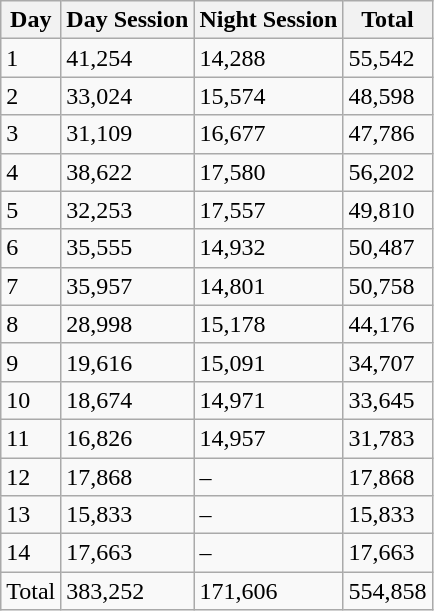<table class="wikitable">
<tr>
<th>Day</th>
<th>Day Session</th>
<th>Night Session</th>
<th>Total</th>
</tr>
<tr>
<td>1</td>
<td>41,254</td>
<td>14,288</td>
<td>55,542</td>
</tr>
<tr>
<td>2</td>
<td>33,024</td>
<td>15,574</td>
<td>48,598</td>
</tr>
<tr>
<td>3</td>
<td>31,109</td>
<td>16,677</td>
<td>47,786</td>
</tr>
<tr>
<td>4</td>
<td>38,622</td>
<td>17,580</td>
<td>56,202</td>
</tr>
<tr>
<td>5</td>
<td>32,253</td>
<td>17,557</td>
<td>49,810</td>
</tr>
<tr>
<td>6</td>
<td>35,555</td>
<td>14,932</td>
<td>50,487</td>
</tr>
<tr>
<td>7</td>
<td>35,957</td>
<td>14,801</td>
<td>50,758</td>
</tr>
<tr>
<td>8</td>
<td>28,998</td>
<td>15,178</td>
<td>44,176</td>
</tr>
<tr>
<td>9</td>
<td>19,616</td>
<td>15,091</td>
<td>34,707</td>
</tr>
<tr>
<td>10</td>
<td>18,674</td>
<td>14,971</td>
<td>33,645</td>
</tr>
<tr>
<td>11</td>
<td>16,826</td>
<td>14,957</td>
<td>31,783</td>
</tr>
<tr>
<td>12</td>
<td>17,868</td>
<td>–</td>
<td>17,868</td>
</tr>
<tr>
<td>13</td>
<td>15,833</td>
<td>–</td>
<td>15,833</td>
</tr>
<tr>
<td>14</td>
<td>17,663</td>
<td>–</td>
<td>17,663</td>
</tr>
<tr>
<td>Total</td>
<td>383,252</td>
<td>171,606</td>
<td>554,858</td>
</tr>
</table>
